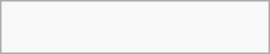<table table class=infobox width="180px">
<tr>
<td><div><br>











</div></td>
</tr>
<tr>
<td></td>
</tr>
</table>
